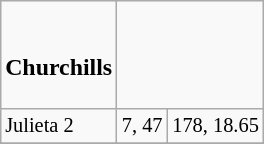<table class="wikitable" style="font-size: 85%; margin:1em auto;">
<tr>
<td><br><h3>Churchills</h3></td>
</tr>
<tr>
<td>Julieta 2</td>
<td>7, 47</td>
<td>178, 18.65</td>
</tr>
<tr>
</tr>
</table>
